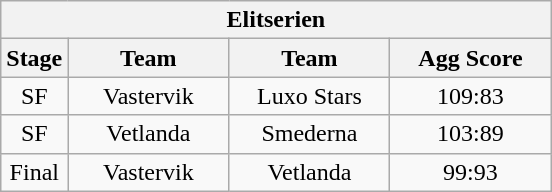<table class="wikitable">
<tr>
<th colspan="4">Elitserien</th>
</tr>
<tr>
<th width=20>Stage</th>
<th width=100>Team</th>
<th width=100>Team</th>
<th width=100>Agg Score</th>
</tr>
<tr align=center>
<td>SF</td>
<td>Vastervik</td>
<td>Luxo Stars</td>
<td>109:83</td>
</tr>
<tr align=center>
<td>SF</td>
<td>Vetlanda</td>
<td>Smederna</td>
<td>103:89</td>
</tr>
<tr align=center>
<td>Final</td>
<td>Vastervik</td>
<td>Vetlanda</td>
<td>99:93</td>
</tr>
</table>
